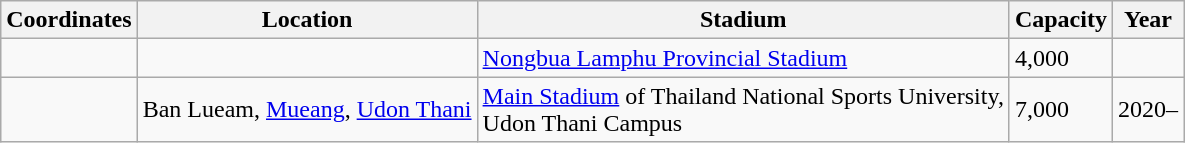<table class="wikitable sortable">
<tr>
<th>Coordinates</th>
<th>Location</th>
<th>Stadium</th>
<th>Capacity</th>
<th>Year</th>
</tr>
<tr>
<td></td>
<td></td>
<td><a href='#'>Nongbua Lamphu Provincial Stadium</a></td>
<td>4,000</td>
<td></td>
</tr>
<tr>
<td></td>
<td>Ban Lueam, <a href='#'>Mueang</a>, <a href='#'>Udon Thani</a></td>
<td><a href='#'>Main Stadium</a> of Thailand National Sports University,<br>Udon Thani Campus</td>
<td>7,000</td>
<td>2020–</td>
</tr>
</table>
